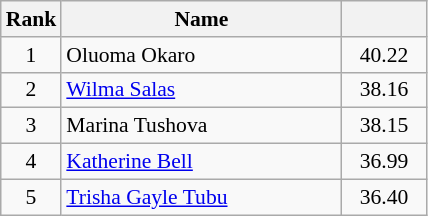<table class="wikitable" style="font-size:90%">
<tr>
<th width=30>Rank</th>
<th width=180>Name</th>
<th width=50></th>
</tr>
<tr>
<td style="text-align:center">1</td>
<td> Oluoma Okaro</td>
<td style="text-align:center">40.22</td>
</tr>
<tr>
<td style="text-align:center">2</td>
<td> <a href='#'>Wilma Salas</a></td>
<td style="text-align:center">38.16</td>
</tr>
<tr>
<td style="text-align:center">3</td>
<td> Marina Tushova</td>
<td style="text-align:center">38.15</td>
</tr>
<tr>
<td style="text-align:center">4</td>
<td> <a href='#'>Katherine Bell</a></td>
<td style="text-align:center">36.99</td>
</tr>
<tr>
<td style="text-align:center">5</td>
<td> <a href='#'>Trisha Gayle Tubu</a></td>
<td style="text-align:center">36.40</td>
</tr>
</table>
